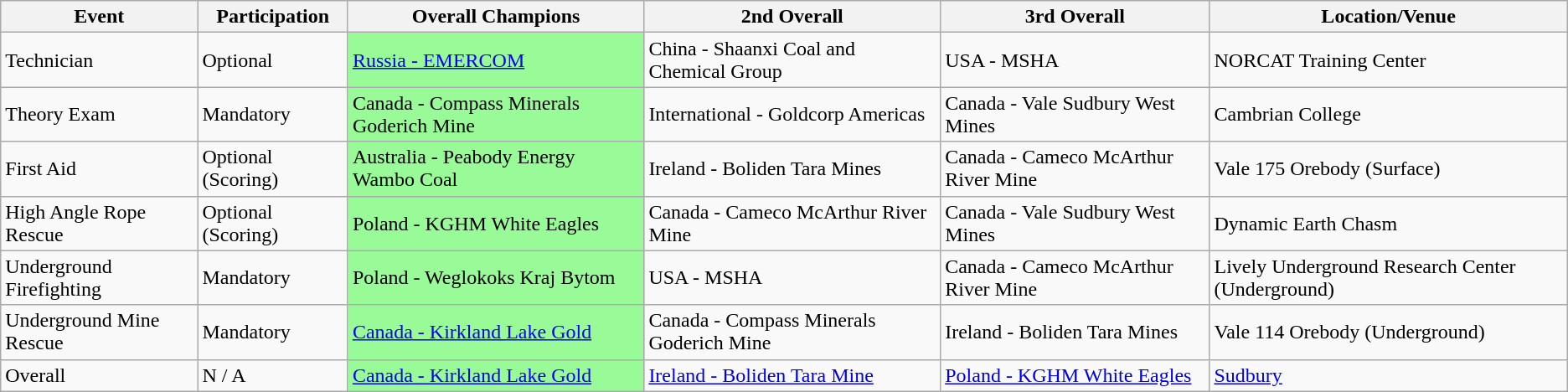<table class="wikitable sortable">
<tr>
<th>Event</th>
<th>Participation</th>
<th>Overall Champions</th>
<th>2nd Overall</th>
<th>3rd Overall</th>
<th>Location/Venue</th>
</tr>
<tr>
<td>Technician</td>
<td>Optional</td>
<td style="background:#98FB98"><a href='#'> Russia - EMERCOM</a></td>
<td>China - Shaanxi Coal and Chemical Group</td>
<td>USA - MSHA</td>
<td>NORCAT Training Center</td>
</tr>
<tr>
<td>Theory Exam</td>
<td>Mandatory</td>
<td style="background:#98FB98">Canada - Compass Minerals Goderich Mine</td>
<td>International - Goldcorp Americas</td>
<td>Canada - Vale Sudbury West Mines</td>
<td>Cambrian College</td>
</tr>
<tr>
<td>First Aid</td>
<td>Optional (Scoring)</td>
<td style="background:#98FB98">Australia - Peabody Energy Wambo Coal</td>
<td>Ireland - Boliden Tara Mines</td>
<td>Canada - Cameco McArthur River Mine</td>
<td>Vale 175 Orebody (Surface)</td>
</tr>
<tr>
<td>High Angle Rope Rescue</td>
<td>Optional (Scoring)</td>
<td style="background:#98FB98">Poland - KGHM White Eagles</td>
<td>Canada - Cameco McArthur River Mine</td>
<td>Canada - Vale Sudbury West Mines</td>
<td>Dynamic Earth Chasm</td>
</tr>
<tr>
<td>Underground Firefighting</td>
<td>Mandatory</td>
<td style="background:#98FB98">Poland - Weglokoks Kraj Bytom</td>
<td>USA - MSHA</td>
<td>Canada - Cameco McArthur River Mine</td>
<td>Lively Underground Research Center (Underground)</td>
</tr>
<tr>
<td>Underground Mine Rescue</td>
<td>Mandatory</td>
<td style="background:#98FB98"><a href='#'> Canada - Kirkland Lake Gold</a></td>
<td>Canada - Compass Minerals Goderich Mine</td>
<td>Ireland - Boliden Tara Mines</td>
<td>Vale 114 Orebody (Underground)</td>
</tr>
<tr>
<td>Overall</td>
<td>N / A</td>
<td style="background:#98FB98"><a href='#'> Canada - Kirkland Lake Gold</a></td>
<td><a href='#'>Ireland - Boliden Tara Mine</a></td>
<td><a href='#'>Poland - KGHM White Eagles</a></td>
<td><a href='#'>Sudbury</a></td>
</tr>
</table>
